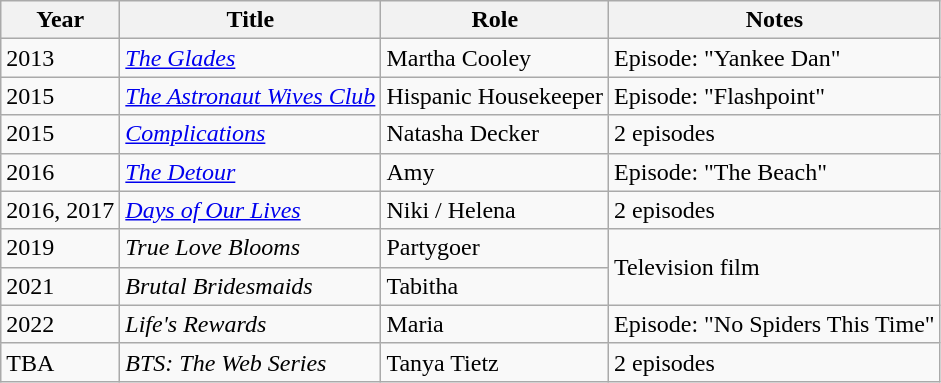<table class="wikitable sortable">
<tr>
<th>Year</th>
<th>Title</th>
<th>Role</th>
<th>Notes</th>
</tr>
<tr>
<td>2013</td>
<td><a href='#'><em>The Glades</em></a></td>
<td>Martha Cooley</td>
<td>Episode: "Yankee Dan"</td>
</tr>
<tr>
<td>2015</td>
<td><em><a href='#'>The Astronaut Wives Club</a></em></td>
<td>Hispanic Housekeeper</td>
<td>Episode: "Flashpoint"</td>
</tr>
<tr>
<td>2015</td>
<td><a href='#'><em>Complications</em></a></td>
<td>Natasha Decker</td>
<td>2 episodes</td>
</tr>
<tr>
<td>2016</td>
<td><a href='#'><em>The Detour</em></a></td>
<td>Amy</td>
<td>Episode: "The Beach"</td>
</tr>
<tr>
<td>2016, 2017</td>
<td><em><a href='#'>Days of Our Lives</a></em></td>
<td>Niki / Helena</td>
<td>2 episodes</td>
</tr>
<tr>
<td>2019</td>
<td><em>True Love Blooms</em></td>
<td>Partygoer</td>
<td rowspan="2">Television film</td>
</tr>
<tr>
<td>2021</td>
<td><em>Brutal Bridesmaids</em></td>
<td>Tabitha</td>
</tr>
<tr>
<td>2022</td>
<td><em>Life's Rewards</em></td>
<td>Maria</td>
<td>Episode: "No Spiders This Time"</td>
</tr>
<tr>
<td>TBA</td>
<td><em>BTS: The Web Series</em></td>
<td>Tanya Tietz</td>
<td>2 episodes</td>
</tr>
</table>
